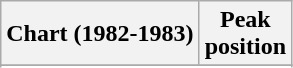<table class="wikitable sortable plainrowheaders" style="text-align:center">
<tr>
<th scope="col">Chart (1982-1983)</th>
<th scope="col">Peak<br> position</th>
</tr>
<tr>
</tr>
<tr>
</tr>
<tr>
</tr>
</table>
